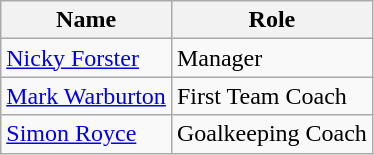<table class="wikitable">
<tr>
<th>Name</th>
<th>Role</th>
</tr>
<tr>
<td> <a href='#'>Nicky Forster</a></td>
<td>Manager</td>
</tr>
<tr>
<td> <a href='#'>Mark Warburton</a></td>
<td>First Team Coach</td>
</tr>
<tr>
<td> <a href='#'>Simon Royce</a></td>
<td>Goalkeeping Coach</td>
</tr>
</table>
